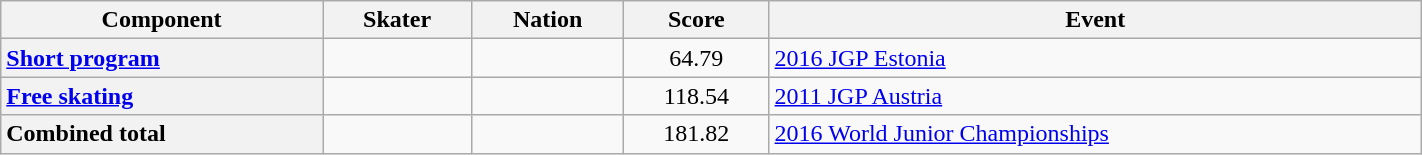<table class="wikitable unsortable" style="text-align:left; width:75%">
<tr>
<th scope="col">Component</th>
<th scope="col">Skater</th>
<th scope="col">Nation</th>
<th scope="col">Score</th>
<th scope="col">Event</th>
</tr>
<tr>
<th scope="row" style="text-align:left"><a href='#'>Short program</a></th>
<td></td>
<td></td>
<td style="text-align:center">64.79</td>
<td><a href='#'>2016 JGP Estonia</a></td>
</tr>
<tr>
<th scope="row" style="text-align:left"><a href='#'>Free skating</a></th>
<td></td>
<td></td>
<td style="text-align:center">118.54</td>
<td><a href='#'>2011 JGP Austria</a></td>
</tr>
<tr>
<th scope="row" style="text-align:left">Combined total</th>
<td></td>
<td></td>
<td style="text-align:center">181.82</td>
<td><a href='#'>2016 World Junior Championships</a></td>
</tr>
</table>
